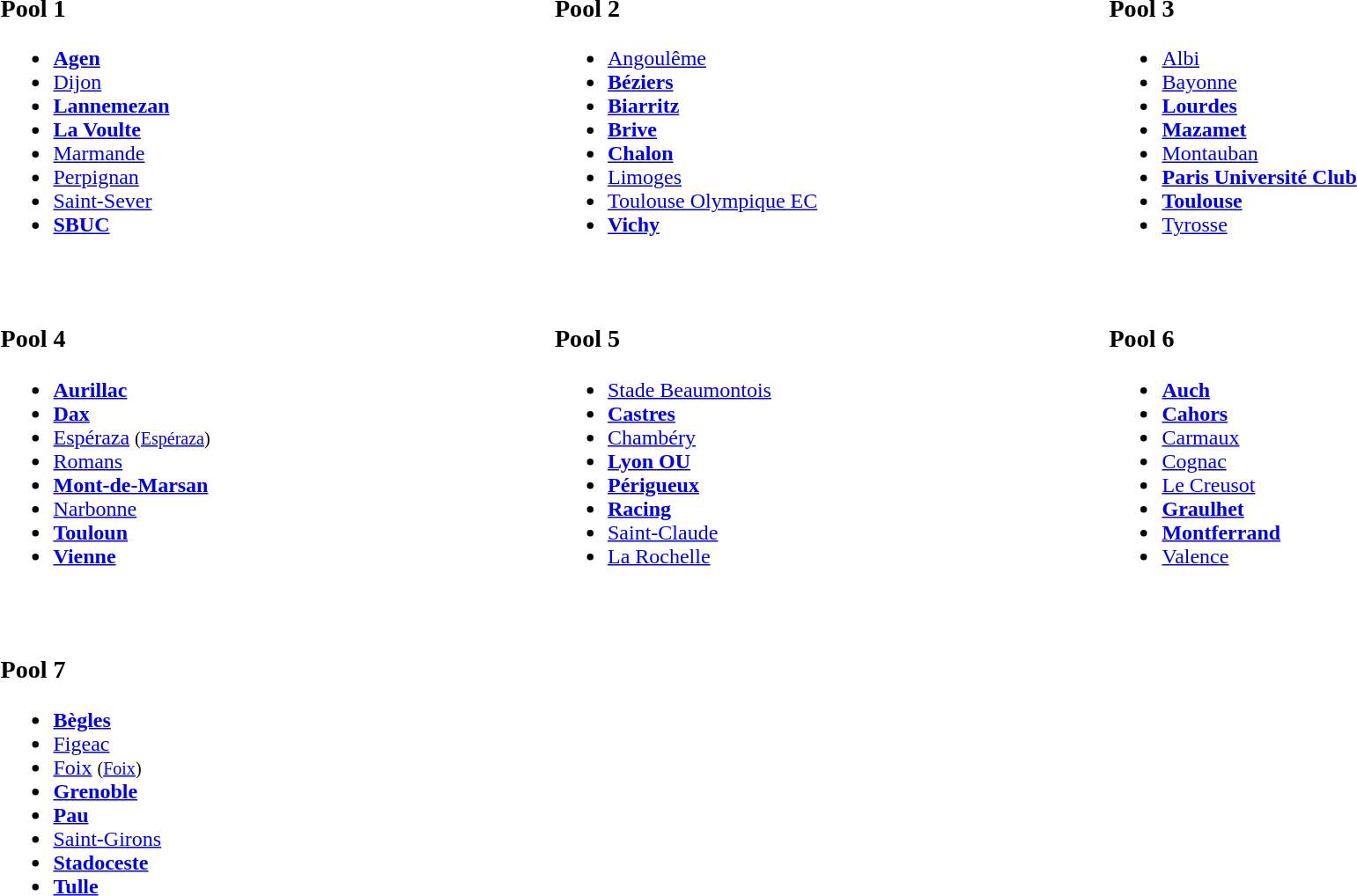<table width="100%" align="center" border="0" cellpadding="4" cellspacing="5">
<tr valign="top" align="left">
<td width="33%"><br><h3>Pool 1</h3><ul><li><strong><a href='#'>Agen</a></strong></li><li><a href='#'>Dijon</a></li><li><strong><a href='#'>Lannemezan</a></strong></li><li><strong><a href='#'>La Voulte</a></strong></li><li><a href='#'>Marmande</a></li><li><a href='#'>Perpignan</a></li><li><a href='#'>Saint-Sever</a></li><li><strong><a href='#'>SBUC</a></strong></li></ul></td>
<td width="33%"><br><h3>Pool 2</h3><ul><li><a href='#'>Angoulême</a></li><li><strong><a href='#'>Béziers</a></strong></li><li><strong><a href='#'>Biarritz</a> </strong></li><li><strong><a href='#'>Brive</a></strong></li><li><strong><a href='#'>Chalon</a></strong></li><li><a href='#'>Limoges</a></li><li><a href='#'>Toulouse Olympique EC</a></li><li><strong><a href='#'>Vichy</a></strong></li></ul></td>
<td width="33%"><br><h3>Pool 3</h3><ul><li><a href='#'>Albi</a></li><li><a href='#'>Bayonne</a></li><li><strong><a href='#'>Lourdes</a></strong></li><li><strong><a href='#'>Mazamet</a></strong></li><li><a href='#'>Montauban</a></li><li><strong><a href='#'>Paris Université Club</a></strong></li><li><strong><a href='#'>Toulouse</a></strong></li><li><a href='#'>Tyrosse</a></li></ul></td>
</tr>
<tr valign="top" align="left">
<td width="33%"><br><h3>Pool 4</h3><ul><li><strong><a href='#'>Aurillac</a></strong></li><li><strong><a href='#'>Dax</a></strong></li><li><a href='#'>Espéraza</a> <small>(<a href='#'>Espéraza</a>)</small></li><li><a href='#'>Romans</a></li><li><strong><a href='#'>Mont-de-Marsan</a></strong></li><li><a href='#'>Narbonne</a></li><li><strong><a href='#'>Touloun</a></strong></li><li><strong><a href='#'>Vienne</a></strong></li></ul></td>
<td width="33%"><br><h3>Pool 5</h3><ul><li><a href='#'>Stade Beaumontois</a></li><li><strong><a href='#'>Castres</a></strong></li><li><a href='#'>Chambéry</a></li><li><strong><a href='#'>Lyon OU</a></strong></li><li><strong><a href='#'>Périgueux</a></strong></li><li><strong><a href='#'>Racing</a></strong></li><li><a href='#'>Saint-Claude</a></li><li><a href='#'>La Rochelle</a></li></ul></td>
<td width="33%"><br><h3>Pool 6</h3><ul><li><strong><a href='#'>Auch</a></strong></li><li><strong><a href='#'>Cahors</a></strong></li><li><a href='#'>Carmaux</a></li><li><a href='#'>Cognac</a></li><li><a href='#'>Le Creusot</a></li><li><strong><a href='#'>Graulhet</a></strong></li><li><strong><a href='#'>Montferrand</a></strong></li><li><a href='#'>Valence</a></li></ul></td>
</tr>
<tr valign="top" align="left">
<td width="33%"><br><h3>Pool 7</h3><ul><li><strong><a href='#'>Bègles</a></strong></li><li><a href='#'>Figeac</a></li><li><a href='#'>Foix</a> <small>(<a href='#'>Foix</a>)</small></li><li><strong><a href='#'>Grenoble</a></strong></li><li><strong><a href='#'>Pau</a></strong></li><li><a href='#'>Saint-Girons</a></li><li><strong><a href='#'>Stadoceste</a></strong></li><li><strong><a href='#'>Tulle</a></strong></li></ul></td>
<td width="33%"></td>
<td width="33%"></td>
</tr>
</table>
